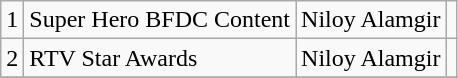<table class="wikitable">
<tr>
<td>1</td>
<td>Super Hero BFDC Content</td>
<td>Niloy Alamgir</td>
<td 2009></td>
</tr>
<tr>
<td>2</td>
<td>RTV Star Awards</td>
<td>Niloy Alamgir</td>
<td 2020></td>
</tr>
<tr>
</tr>
</table>
